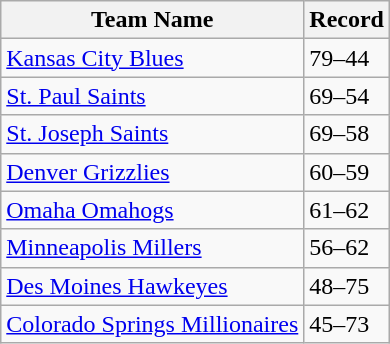<table class="wikitable">
<tr>
<th>Team Name</th>
<th>Record</th>
</tr>
<tr>
<td><a href='#'>Kansas City Blues</a></td>
<td>79–44</td>
</tr>
<tr>
<td><a href='#'>St. Paul Saints</a></td>
<td>69–54</td>
</tr>
<tr>
<td><a href='#'>St. Joseph Saints</a></td>
<td>69–58</td>
</tr>
<tr>
<td><a href='#'>Denver Grizzlies</a></td>
<td>60–59</td>
</tr>
<tr>
<td><a href='#'>Omaha Omahogs</a></td>
<td>61–62</td>
</tr>
<tr>
<td><a href='#'>Minneapolis Millers</a></td>
<td>56–62</td>
</tr>
<tr>
<td><a href='#'>Des Moines Hawkeyes</a></td>
<td>48–75</td>
</tr>
<tr>
<td><a href='#'>Colorado Springs Millionaires</a></td>
<td>45–73</td>
</tr>
</table>
